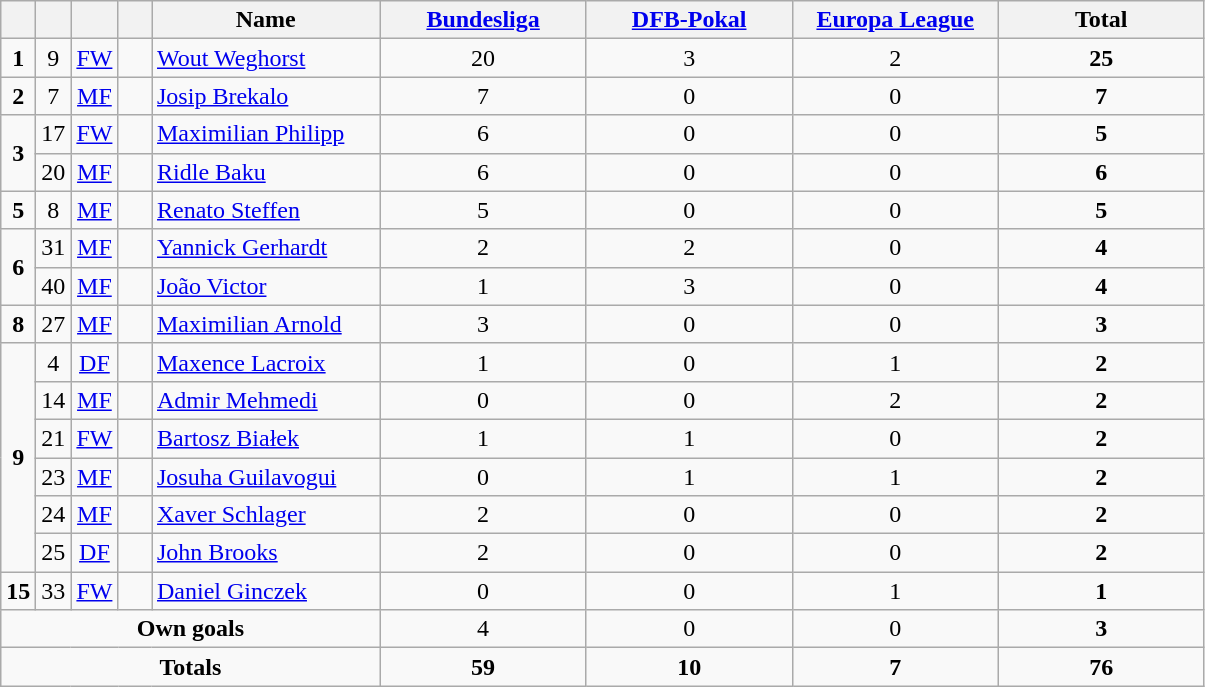<table class="wikitable" style="text-align:center">
<tr>
<th width=15></th>
<th width=15></th>
<th width=15></th>
<th width=15></th>
<th width=145>Name</th>
<th width=130><a href='#'>Bundesliga</a></th>
<th width=130><a href='#'>DFB-Pokal</a></th>
<th width=130><a href='#'>Europa League</a></th>
<th width=130>Total</th>
</tr>
<tr>
<td><strong>1</strong></td>
<td>9</td>
<td><a href='#'>FW</a></td>
<td></td>
<td align=left><a href='#'>Wout Weghorst</a></td>
<td>20</td>
<td>3</td>
<td>2</td>
<td><strong>25</strong></td>
</tr>
<tr>
<td rowspan=1><strong>2</strong></td>
<td>7</td>
<td><a href='#'>MF</a></td>
<td></td>
<td align=left><a href='#'>Josip Brekalo</a></td>
<td>7</td>
<td>0</td>
<td>0</td>
<td><strong>7</strong></td>
</tr>
<tr>
<td rowspan=2><strong>3</strong></td>
<td>17</td>
<td><a href='#'>FW</a></td>
<td></td>
<td align=left><a href='#'>Maximilian Philipp</a></td>
<td>6</td>
<td>0</td>
<td>0</td>
<td><strong>5</strong></td>
</tr>
<tr>
<td>20</td>
<td><a href='#'>MF</a></td>
<td></td>
<td align=left><a href='#'>Ridle Baku</a></td>
<td>6</td>
<td>0</td>
<td>0</td>
<td><strong>6</strong></td>
</tr>
<tr>
<td rowspan=1><strong>5</strong></td>
<td>8</td>
<td><a href='#'>MF</a></td>
<td></td>
<td align=left><a href='#'>Renato Steffen</a></td>
<td>5</td>
<td>0</td>
<td>0</td>
<td><strong>5</strong></td>
</tr>
<tr>
<td rowspan=2><strong>6</strong></td>
<td>31</td>
<td><a href='#'>MF</a></td>
<td></td>
<td align=left><a href='#'>Yannick Gerhardt</a></td>
<td>2</td>
<td>2</td>
<td>0</td>
<td><strong>4</strong></td>
</tr>
<tr>
<td>40</td>
<td><a href='#'>MF</a></td>
<td></td>
<td align=left><a href='#'>João Victor</a></td>
<td>1</td>
<td>3</td>
<td>0</td>
<td><strong>4</strong></td>
</tr>
<tr>
<td rowspan=1><strong>8</strong></td>
<td>27</td>
<td><a href='#'>MF</a></td>
<td></td>
<td align=left><a href='#'>Maximilian Arnold</a></td>
<td>3</td>
<td>0</td>
<td>0</td>
<td><strong>3</strong></td>
</tr>
<tr>
<td rowspan=6><strong>9</strong></td>
<td>4</td>
<td><a href='#'>DF</a></td>
<td></td>
<td align=left><a href='#'>Maxence Lacroix</a></td>
<td>1</td>
<td>0</td>
<td>1</td>
<td><strong>2</strong></td>
</tr>
<tr>
<td>14</td>
<td><a href='#'>MF</a></td>
<td></td>
<td align=left><a href='#'>Admir Mehmedi</a></td>
<td>0</td>
<td>0</td>
<td>2</td>
<td><strong>2</strong></td>
</tr>
<tr>
<td>21</td>
<td><a href='#'>FW</a></td>
<td></td>
<td align=left><a href='#'>Bartosz Białek</a></td>
<td>1</td>
<td>1</td>
<td>0</td>
<td><strong>2</strong></td>
</tr>
<tr>
<td>23</td>
<td><a href='#'>MF</a></td>
<td></td>
<td align=left><a href='#'>Josuha Guilavogui</a></td>
<td>0</td>
<td>1</td>
<td>1</td>
<td><strong>2</strong></td>
</tr>
<tr>
<td>24</td>
<td><a href='#'>MF</a></td>
<td></td>
<td align=left><a href='#'>Xaver Schlager</a></td>
<td>2</td>
<td>0</td>
<td>0</td>
<td><strong>2</strong></td>
</tr>
<tr>
<td>25</td>
<td><a href='#'>DF</a></td>
<td></td>
<td align=left><a href='#'>John Brooks</a></td>
<td>2</td>
<td>0</td>
<td>0</td>
<td><strong>2</strong></td>
</tr>
<tr>
<td rowspan=1><strong>15</strong></td>
<td>33</td>
<td><a href='#'>FW</a></td>
<td></td>
<td align=left><a href='#'>Daniel Ginczek</a></td>
<td>0</td>
<td>0</td>
<td>1</td>
<td><strong>1</strong></td>
</tr>
<tr>
<td colspan=5><strong>Own goals</strong></td>
<td>4</td>
<td>0</td>
<td>0</td>
<td><strong>3</strong></td>
</tr>
<tr>
<td colspan=5><strong>Totals</strong></td>
<td><strong>59</strong></td>
<td><strong>10</strong></td>
<td><strong>7</strong></td>
<td><strong>76</strong></td>
</tr>
</table>
